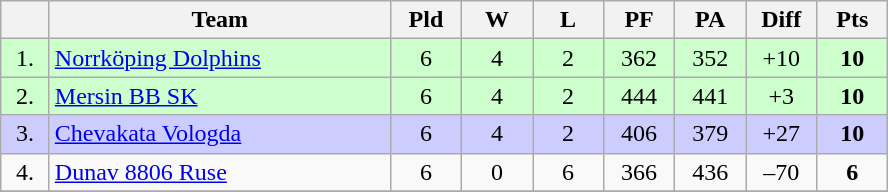<table class="wikitable" style="text-align:center">
<tr>
<th width=25></th>
<th width=220>Team</th>
<th width=40>Pld</th>
<th width=40>W</th>
<th width=40>L</th>
<th width=40>PF</th>
<th width=40>PA</th>
<th width=40>Diff</th>
<th width=40>Pts</th>
</tr>
<tr style="background:#cfc;">
<td>1.</td>
<td align=left> <a href='#'>Norrköping Dolphins</a></td>
<td>6</td>
<td>4</td>
<td>2</td>
<td>362</td>
<td>352</td>
<td>+10</td>
<td><strong>10</strong></td>
</tr>
<tr style="background:#cfc;">
<td>2.</td>
<td align=left> <a href='#'>Mersin BB SK</a></td>
<td>6</td>
<td>4</td>
<td>2</td>
<td>444</td>
<td>441</td>
<td>+3</td>
<td><strong>10</strong></td>
</tr>
<tr style="background:#ccccff;">
<td>3.</td>
<td align=left> <a href='#'>Chevakata Vologda</a></td>
<td>6</td>
<td>4</td>
<td>2</td>
<td>406</td>
<td>379</td>
<td>+27</td>
<td><strong>10</strong></td>
</tr>
<tr>
<td>4.</td>
<td align=left> <a href='#'>Dunav 8806 Ruse</a></td>
<td>6</td>
<td>0</td>
<td>6</td>
<td>366</td>
<td>436</td>
<td>–70</td>
<td><strong>6</strong></td>
</tr>
<tr>
</tr>
</table>
